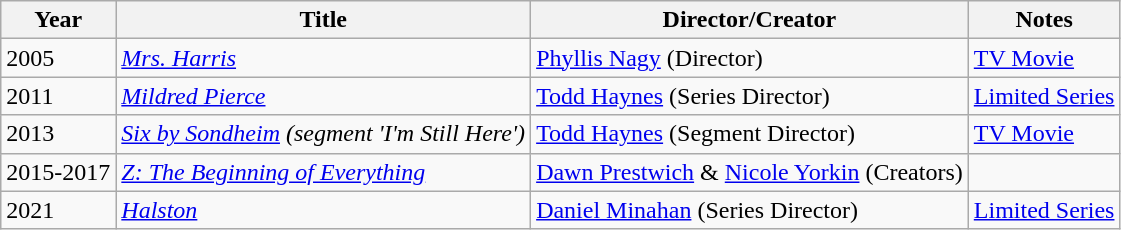<table class="wikitable">
<tr>
<th>Year</th>
<th>Title</th>
<th>Director/Creator</th>
<th>Notes</th>
</tr>
<tr>
<td>2005</td>
<td><em><a href='#'>Mrs. Harris</a></em></td>
<td><a href='#'>Phyllis Nagy</a> (Director)</td>
<td><a href='#'>TV Movie</a></td>
</tr>
<tr>
<td>2011</td>
<td><em><a href='#'>Mildred Pierce</a></em></td>
<td><a href='#'>Todd Haynes</a> (Series Director)</td>
<td><a href='#'>Limited Series</a></td>
</tr>
<tr>
<td>2013</td>
<td><em><a href='#'>Six by Sondheim</a> (segment 'I'm Still Here')</em></td>
<td><a href='#'>Todd Haynes</a> (Segment Director)</td>
<td><a href='#'>TV Movie</a></td>
</tr>
<tr>
<td>2015-2017</td>
<td><em><a href='#'>Z: The Beginning of Everything</a></em></td>
<td><a href='#'>Dawn Prestwich</a> & <a href='#'>Nicole Yorkin</a> (Creators)</td>
<td></td>
</tr>
<tr>
<td>2021</td>
<td><em><a href='#'>Halston</a></em></td>
<td><a href='#'>Daniel Minahan</a> (Series Director)</td>
<td><a href='#'>Limited Series</a></td>
</tr>
</table>
